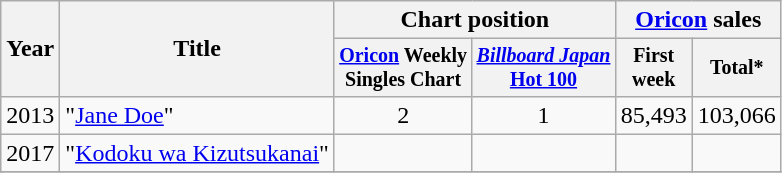<table class="wikitable">
<tr>
<th rowspan="2">Year</th>
<th rowspan="2">Title</th>
<th colspan="2">Chart position</th>
<th colspan="2"><a href='#'>Oricon</a> sales</th>
</tr>
<tr style="font-size:smaller;">
<th><a href='#'>Oricon</a> Weekly<br>Singles Chart</th>
<th><em><a href='#'>Billboard Japan</a></em><br><a href='#'>Hot 100</a></th>
<th>First<br>week</th>
<th>Total*</th>
</tr>
<tr>
<td>2013</td>
<td>"<a href='#'>Jane Doe</a>"</td>
<td align="center">2</td>
<td align="center">1</td>
<td>85,493</td>
<td>103,066</td>
</tr>
<tr>
<td>2017</td>
<td>"<a href='#'>Kodoku wa Kizutsukanai</a>"</td>
<td align="center"></td>
<td align="center"></td>
<td></td>
<td></td>
</tr>
<tr>
</tr>
</table>
